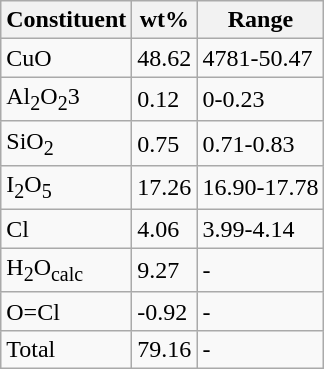<table class="wikitable">
<tr>
<th>Constituent</th>
<th>wt%</th>
<th>Range</th>
</tr>
<tr>
<td>CuO</td>
<td>48.62</td>
<td>4781-50.47</td>
</tr>
<tr>
<td>Al<sub>2</sub>O<sub>2</sub>3</td>
<td>0.12</td>
<td>0-0.23</td>
</tr>
<tr>
<td>SiO<sub>2</sub></td>
<td>0.75</td>
<td>0.71-0.83</td>
</tr>
<tr>
<td>I<sub>2</sub>O<sub>5</sub></td>
<td>17.26</td>
<td>16.90-17.78</td>
</tr>
<tr>
<td>Cl</td>
<td>4.06</td>
<td>3.99-4.14</td>
</tr>
<tr>
<td>H<sub>2</sub>O<sub>calc</sub></td>
<td>9.27</td>
<td>-</td>
</tr>
<tr>
<td>O=Cl</td>
<td>-0.92</td>
<td>-</td>
</tr>
<tr>
<td>Total</td>
<td>79.16</td>
<td>-</td>
</tr>
</table>
